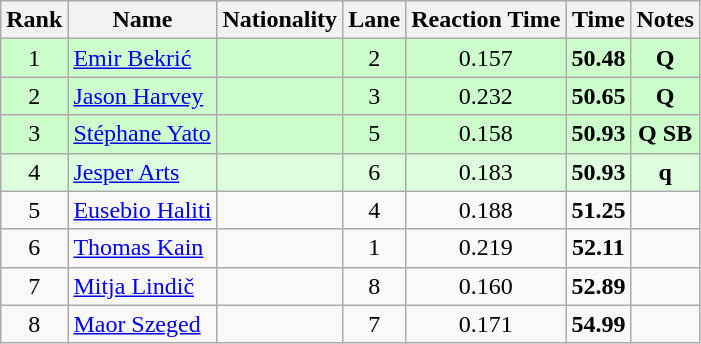<table class="wikitable sortable" style="text-align:center">
<tr>
<th>Rank</th>
<th>Name</th>
<th>Nationality</th>
<th>Lane</th>
<th>Reaction Time</th>
<th>Time</th>
<th>Notes</th>
</tr>
<tr bgcolor=ccffcc>
<td>1</td>
<td align=left><a href='#'>Emir Bekrić</a></td>
<td align=left></td>
<td>2</td>
<td>0.157</td>
<td><strong>50.48</strong></td>
<td><strong>Q</strong></td>
</tr>
<tr bgcolor=ccffcc>
<td>2</td>
<td align=left><a href='#'>Jason Harvey</a></td>
<td align=left></td>
<td>3</td>
<td>0.232</td>
<td><strong>50.65</strong></td>
<td><strong>Q</strong></td>
</tr>
<tr bgcolor=ccffcc>
<td>3</td>
<td align=left><a href='#'>Stéphane Yato</a></td>
<td align=left></td>
<td>5</td>
<td>0.158</td>
<td><strong>50.93</strong></td>
<td><strong>Q SB</strong></td>
</tr>
<tr bgcolor=ddffdd>
<td>4</td>
<td align=left><a href='#'>Jesper Arts</a></td>
<td align=left></td>
<td>6</td>
<td>0.183</td>
<td><strong>50.93</strong></td>
<td><strong>q</strong></td>
</tr>
<tr>
<td>5</td>
<td align=left><a href='#'>Eusebio Haliti</a></td>
<td align=left></td>
<td>4</td>
<td>0.188</td>
<td><strong>51.25</strong></td>
<td></td>
</tr>
<tr>
<td>6</td>
<td align=left><a href='#'>Thomas Kain</a></td>
<td align=left></td>
<td>1</td>
<td>0.219</td>
<td><strong>52.11</strong></td>
<td></td>
</tr>
<tr>
<td>7</td>
<td align=left><a href='#'>Mitja Lindič</a></td>
<td align=left></td>
<td>8</td>
<td>0.160</td>
<td><strong>52.89</strong></td>
<td></td>
</tr>
<tr>
<td>8</td>
<td align=left><a href='#'>Maor Szeged</a></td>
<td align=left></td>
<td>7</td>
<td>0.171</td>
<td><strong>54.99</strong></td>
<td></td>
</tr>
</table>
